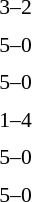<table style="font-size:90%">
<tr>
<th width="150"></th>
<th width="100"></th>
<th width="150"></th>
</tr>
<tr>
<td align="right"><strong></strong></td>
<td align="center">3–2</td>
<td></td>
</tr>
<tr>
<td></td>
<td></td>
<td></td>
</tr>
<tr>
<td align="right"><strong></strong></td>
<td align="center">5–0</td>
<td></td>
</tr>
<tr>
<td></td>
<td></td>
<td></td>
</tr>
<tr>
<td align="right"><strong></strong></td>
<td align="center">5–0</td>
<td></td>
</tr>
<tr>
<td></td>
<td></td>
<td></td>
</tr>
<tr>
<td align="right"></td>
<td align="center">1–4</td>
<td><strong></strong></td>
</tr>
<tr>
<td></td>
<td></td>
<td></td>
</tr>
<tr>
<td align="right"><strong></strong></td>
<td align="center">5–0</td>
<td></td>
</tr>
<tr>
<td></td>
<td></td>
<td></td>
</tr>
<tr>
<td align="right"><strong></strong></td>
<td align="center">5–0</td>
<td></td>
</tr>
<tr>
<td></td>
<td></td>
<td></td>
</tr>
<tr>
</tr>
</table>
